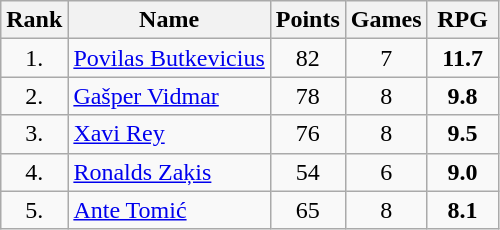<table class="wikitable" style="text-align: center;">
<tr>
<th>Rank</th>
<th>Name</th>
<th>Points</th>
<th>Games</th>
<th width=40>RPG</th>
</tr>
<tr>
<td>1.</td>
<td align="left"> <a href='#'>Povilas Butkevicius</a></td>
<td>82</td>
<td>7</td>
<td><strong>11.7</strong></td>
</tr>
<tr>
<td>2.</td>
<td align="left"> <a href='#'>Gašper Vidmar</a></td>
<td>78</td>
<td>8</td>
<td><strong>9.8</strong></td>
</tr>
<tr>
<td>3.</td>
<td align="left"> <a href='#'>Xavi Rey</a></td>
<td>76</td>
<td>8</td>
<td><strong>9.5</strong></td>
</tr>
<tr>
<td>4.</td>
<td align="left"> <a href='#'>Ronalds Zaķis</a></td>
<td>54</td>
<td>6</td>
<td><strong>9.0</strong></td>
</tr>
<tr>
<td>5.</td>
<td align="left"> <a href='#'>Ante Tomić</a></td>
<td>65</td>
<td>8</td>
<td><strong>8.1</strong></td>
</tr>
</table>
